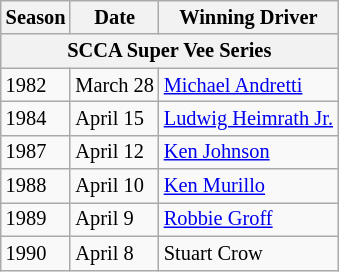<table class="wikitable" style="font-size: 85%;">
<tr>
<th>Season</th>
<th>Date</th>
<th>Winning Driver</th>
</tr>
<tr>
<th colspan="5">SCCA Super Vee Series</th>
</tr>
<tr>
<td>1982</td>
<td>March 28</td>
<td> <a href='#'>Michael Andretti</a></td>
</tr>
<tr>
<td>1984</td>
<td>April 15</td>
<td> <a href='#'>Ludwig Heimrath Jr.</a></td>
</tr>
<tr>
<td>1987</td>
<td>April 12</td>
<td> <a href='#'>Ken Johnson</a></td>
</tr>
<tr>
<td>1988</td>
<td>April 10</td>
<td> <a href='#'>Ken Murillo</a></td>
</tr>
<tr>
<td>1989</td>
<td>April 9</td>
<td> <a href='#'>Robbie Groff</a></td>
</tr>
<tr>
<td>1990</td>
<td>April 8</td>
<td> Stuart Crow</td>
</tr>
</table>
